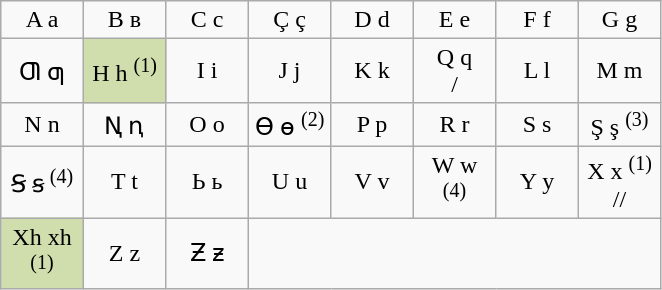<table class="wikitable">
<tr>
<td style="width:3em; text-align:center; padding: 3px;">A a <br> </td>
<td style="width:3em; text-align:center; padding: 3px;">B в <br> </td>
<td style="width:3em; text-align:center; padding: 3px;">C c <br> </td>
<td style="width:3em; text-align:center; padding: 3px;">Ç ç <br> </td>
<td style="width:3em; text-align:center; padding: 3px;">D d <br> </td>
<td style="width:3em; text-align:center; padding: 3px;">E e <br> </td>
<td style="width:3em; text-align:center; padding: 3px;">F f <br> </td>
<td style="width:3em; text-align:center; padding: 3px;">G g <br> </td>
</tr>
<tr>
<td style="width:3em; text-align:center; padding: 3px;">Ƣ ƣ <br> </td>
<td style="width:3em; text-align:center; padding: 3px;" bgcolor="#d0dead">H h <sup>(1)</sup><br> </td>
<td style="width:3em; text-align:center; padding: 3px;">I i <br> </td>
<td style="width:3em; text-align:center; padding: 3px;">J j <br> </td>
<td style="width:3em; text-align:center; padding: 3px;">K k <br> </td>
<td style="width:3em; text-align:center; padding: 3px;">Q q <br> /</td>
<td style="width:3em; text-align:center; padding: 3px;">L l <br> </td>
<td style="width:3em; text-align:center; padding: 3px;">M m <br> </td>
</tr>
<tr>
<td style="width:3em; text-align:center; padding: 3px;">N n <br> </td>
<td style="width:3em; text-align:center; padding: 3px;">Ꞑ ꞑ <br> </td>
<td style="width:3em; text-align:center; padding: 3px;">O o <br> </td>
<td style="width:3em; text-align:center; padding: 3px;">Ө ө <sup>(2)</sup><br> </td>
<td style="width:3em; text-align:center; padding: 3px;">P p <br> </td>
<td style="width:3em; text-align:center; padding: 3px;">R r <br> </td>
<td style="width:3em; text-align:center; padding: 3px;">S s <br> </td>
<td style="width:3em; text-align:center; padding: 3px;">Ş ş <sup>(3)</sup> <br> </td>
</tr>
<tr>
<td style="width:3em; text-align:center; padding: 3px;">Ꞩ ꞩ <sup>(4)</sup> <br> </td>
<td style="width:3em; text-align:center; padding: 3px;">T t <br> </td>
<td style="width:3em; text-align:center; padding: 3px;">Ь ь <br> </td>
<td style="width:3em; text-align:center; padding: 3px;">U u <br> </td>
<td style="width:3em; text-align:center; padding: 3px;">V v <br> </td>
<td style="width:3em; text-align:center; padding: 3px;">W w <sup>(4)</sup> <br> </td>
<td style="width:3em; text-align:center; padding: 3px;">Y y <br> </td>
<td style="width:3em; text-align:center; padding: 3px;">X x <sup>(1)</sup><br> //</td>
</tr>
<tr>
<td style="width:3em; text-align:center; padding: 3px;" bgcolor="#d0dead">Xh xh <sup>(1)</sup><br> </td>
<td style="width:3em; text-align:center; padding: 3px;">Z z <br> </td>
<td style="width:3em; text-align:center; padding: 3px;">Ƶ ƶ <br> </td>
</tr>
</table>
